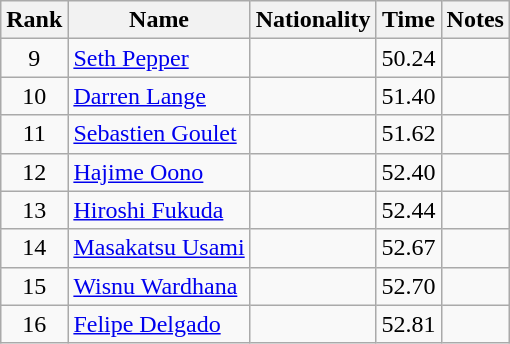<table class="wikitable sortable" style="text-align:center">
<tr>
<th>Rank</th>
<th>Name</th>
<th>Nationality</th>
<th>Time</th>
<th>Notes</th>
</tr>
<tr>
<td>9</td>
<td align=left><a href='#'>Seth Pepper</a></td>
<td align=left></td>
<td>50.24</td>
<td></td>
</tr>
<tr>
<td>10</td>
<td align=left><a href='#'>Darren Lange</a></td>
<td align=left></td>
<td>51.40</td>
<td></td>
</tr>
<tr>
<td>11</td>
<td align=left><a href='#'>Sebastien Goulet</a></td>
<td align=left></td>
<td>51.62</td>
<td></td>
</tr>
<tr>
<td>12</td>
<td align=left><a href='#'>Hajime Oono</a></td>
<td align=left></td>
<td>52.40</td>
<td></td>
</tr>
<tr>
<td>13</td>
<td align=left><a href='#'>Hiroshi Fukuda</a></td>
<td align=left></td>
<td>52.44</td>
<td></td>
</tr>
<tr>
<td>14</td>
<td align=left><a href='#'>Masakatsu Usami</a></td>
<td align=left></td>
<td>52.67</td>
<td></td>
</tr>
<tr>
<td>15</td>
<td align=left><a href='#'>Wisnu Wardhana</a></td>
<td align=left></td>
<td>52.70</td>
<td></td>
</tr>
<tr>
<td>16</td>
<td align=left><a href='#'>Felipe Delgado</a></td>
<td align=left></td>
<td>52.81</td>
<td></td>
</tr>
</table>
